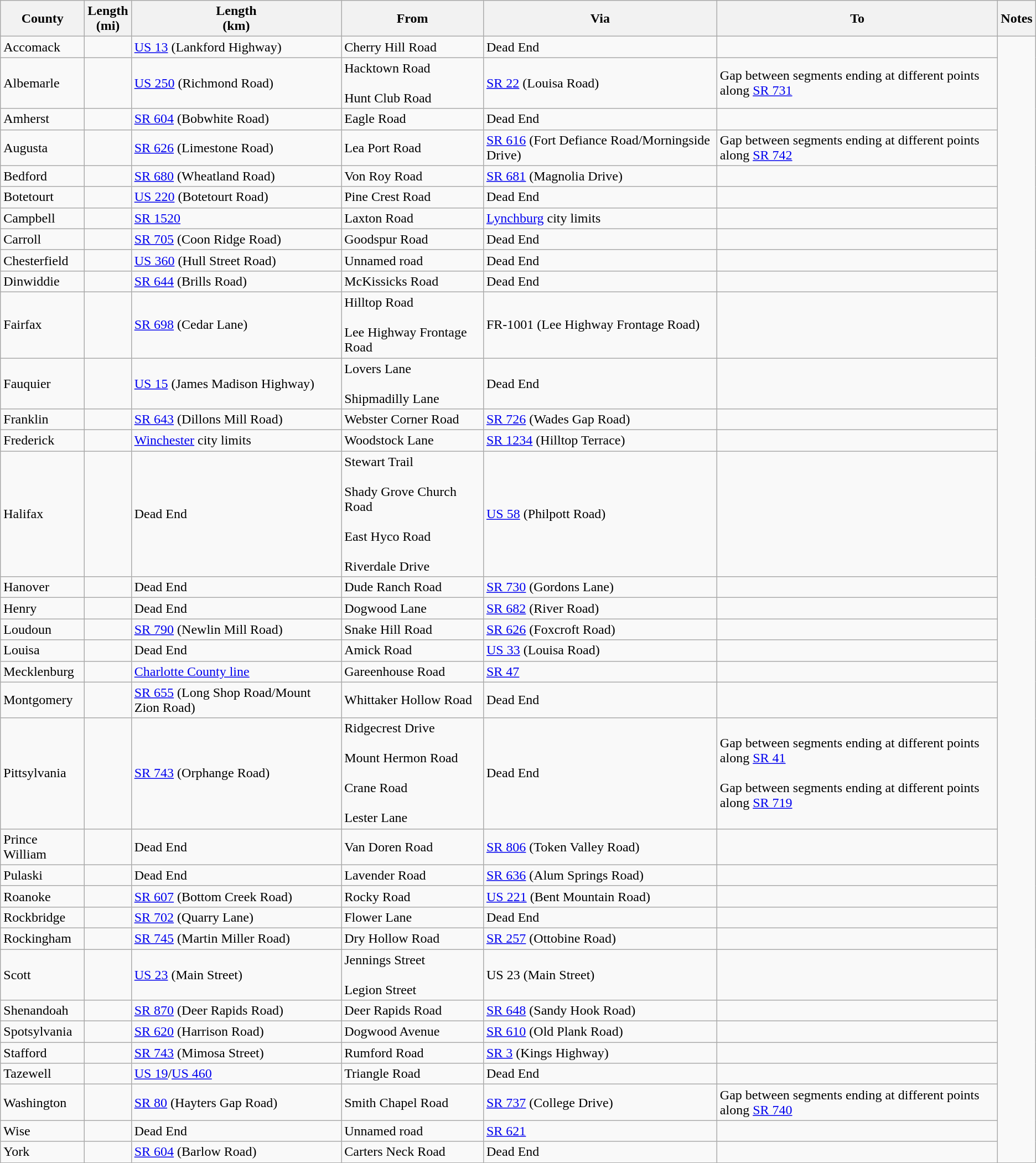<table class="wikitable sortable">
<tr>
<th>County</th>
<th>Length<br>(mi)</th>
<th>Length<br>(km)</th>
<th class="unsortable">From</th>
<th class="unsortable">Via</th>
<th class="unsortable">To</th>
<th class="unsortable">Notes</th>
</tr>
<tr>
<td id="Accomack">Accomack</td>
<td></td>
<td><a href='#'>US 13</a> (Lankford Highway)</td>
<td>Cherry Hill Road</td>
<td>Dead End</td>
<td></td>
</tr>
<tr>
<td id="Albemarle">Albemarle</td>
<td></td>
<td><a href='#'>US 250</a> (Richmond Road)</td>
<td>Hacktown Road<br><br>Hunt Club Road</td>
<td><a href='#'>SR 22</a> (Louisa Road)</td>
<td>Gap between segments ending at different points along <a href='#'>SR 731</a><br>
</td>
</tr>
<tr>
<td id="Amherst">Amherst</td>
<td></td>
<td><a href='#'>SR 604</a> (Bobwhite Road)</td>
<td>Eagle Road</td>
<td>Dead End</td>
<td><br>
</td>
</tr>
<tr>
<td id="Augusta">Augusta</td>
<td></td>
<td><a href='#'>SR 626</a> (Limestone Road)</td>
<td>Lea Port Road</td>
<td><a href='#'>SR 616</a> (Fort Defiance Road/Morningside Drive)</td>
<td>Gap between segments ending at different points along <a href='#'>SR 742</a><br></td>
</tr>
<tr>
<td id="Bedford">Bedford</td>
<td></td>
<td><a href='#'>SR 680</a> (Wheatland Road)</td>
<td>Von Roy Road</td>
<td><a href='#'>SR 681</a> (Magnolia Drive)</td>
<td><br></td>
</tr>
<tr>
<td id="Botetourt">Botetourt</td>
<td></td>
<td><a href='#'>US 220</a> (Botetourt Road)</td>
<td>Pine Crest Road</td>
<td>Dead End</td>
<td><br>

</td>
</tr>
<tr>
<td id="Campbell">Campbell</td>
<td></td>
<td><a href='#'>SR 1520</a></td>
<td>Laxton Road</td>
<td><a href='#'>Lynchburg</a> city limits</td>
<td><br></td>
</tr>
<tr>
<td id="Carroll">Carroll</td>
<td></td>
<td><a href='#'>SR 705</a> (Coon Ridge Road)</td>
<td>Goodspur Road</td>
<td>Dead End</td>
<td><br>
</td>
</tr>
<tr>
<td id="Chesterfield">Chesterfield</td>
<td></td>
<td><a href='#'>US 360</a> (Hull Street Road)</td>
<td>Unnamed road</td>
<td>Dead End</td>
<td><br>



</td>
</tr>
<tr>
<td id="Dinwiddie">Dinwiddie</td>
<td></td>
<td><a href='#'>SR 644</a> (Brills Road)</td>
<td>McKissicks Road</td>
<td>Dead End</td>
<td><br></td>
</tr>
<tr>
<td id="Fairfax">Fairfax</td>
<td></td>
<td><a href='#'>SR 698</a> (Cedar Lane)</td>
<td>Hilltop Road<br><br>Lee Highway Frontage Road</td>
<td>FR-1001 (Lee Highway Frontage Road)</td>
<td></td>
</tr>
<tr>
<td id="Fauquier">Fauquier</td>
<td></td>
<td><a href='#'>US 15</a> (James Madison Highway)</td>
<td>Lovers Lane<br><br>Shipmadilly Lane</td>
<td>Dead End</td>
<td><br>
</td>
</tr>
<tr>
<td id="Franklin">Franklin</td>
<td></td>
<td><a href='#'>SR 643</a> (Dillons Mill Road)</td>
<td>Webster Corner Road</td>
<td><a href='#'>SR 726</a> (Wades Gap Road)</td>
<td></td>
</tr>
<tr>
<td id="Frederick">Frederick</td>
<td></td>
<td><a href='#'>Winchester</a> city limits</td>
<td>Woodstock Lane</td>
<td><a href='#'>SR 1234</a> (Hilltop Terrace)</td>
<td><br>




</td>
</tr>
<tr>
<td id="Halifax">Halifax</td>
<td></td>
<td>Dead End</td>
<td>Stewart Trail<br><br>Shady Grove Church Road<br><br>East Hyco Road<br><br>Riverdale Drive</td>
<td><a href='#'>US 58</a> (Philpott Road)</td>
<td></td>
</tr>
<tr>
<td id="Hanover">Hanover</td>
<td></td>
<td>Dead End</td>
<td>Dude Ranch Road</td>
<td><a href='#'>SR 730</a> (Gordons Lane)</td>
<td><br></td>
</tr>
<tr>
<td id="Henry">Henry</td>
<td></td>
<td>Dead End</td>
<td>Dogwood Lane</td>
<td><a href='#'>SR 682</a> (River Road)</td>
<td><br>






</td>
</tr>
<tr>
<td id="Loudoun">Loudoun</td>
<td></td>
<td><a href='#'>SR 790</a> (Newlin Mill Road)</td>
<td>Snake Hill Road</td>
<td><a href='#'>SR 626</a> (Foxcroft Road)</td>
<td></td>
</tr>
<tr>
<td id="Louisa">Louisa</td>
<td></td>
<td>Dead End</td>
<td>Amick Road</td>
<td><a href='#'>US 33</a> (Louisa Road)</td>
<td><br>

</td>
</tr>
<tr>
<td id="Mecklenburg">Mecklenburg</td>
<td></td>
<td><a href='#'>Charlotte County line</a></td>
<td>Gareenhouse Road</td>
<td><a href='#'>SR 47</a></td>
<td><br></td>
</tr>
<tr>
<td id="Montgomery">Montgomery</td>
<td></td>
<td><a href='#'>SR 655</a> (Long Shop Road/Mount Zion Road)</td>
<td>Whittaker Hollow Road</td>
<td>Dead End</td>
<td><br>






</td>
</tr>
<tr>
<td id="Pittsylvania">Pittsylvania</td>
<td></td>
<td><a href='#'>SR 743</a> (Orphange Road)</td>
<td>Ridgecrest Drive<br><br>Mount Hermon Road<br><br>Crane Road<br><br>Lester Lane</td>
<td>Dead End</td>
<td>Gap between segments ending at different points along <a href='#'>SR 41</a><br><br>Gap between segments ending at different points along <a href='#'>SR 719</a><br>

</td>
</tr>
<tr>
<td id="Prince William">Prince William</td>
<td></td>
<td>Dead End</td>
<td>Van Doren Road</td>
<td><a href='#'>SR 806</a> (Token Valley Road)</td>
<td></td>
</tr>
<tr>
<td id="Pulaski">Pulaski</td>
<td></td>
<td>Dead End</td>
<td>Lavender Road</td>
<td><a href='#'>SR 636</a> (Alum Springs Road)</td>
<td><br>
</td>
</tr>
<tr>
<td id="Roanoke">Roanoke</td>
<td></td>
<td><a href='#'>SR 607</a> (Bottom Creek Road)</td>
<td>Rocky Road</td>
<td><a href='#'>US 221</a> (Bent Mountain Road)</td>
<td></td>
</tr>
<tr>
<td id="Rockbridge">Rockbridge</td>
<td></td>
<td><a href='#'>SR 702</a> (Quarry Lane)</td>
<td>Flower Lane</td>
<td>Dead End</td>
<td></td>
</tr>
<tr>
<td id="Rockingham">Rockingham</td>
<td></td>
<td><a href='#'>SR 745</a> (Martin Miller Road)</td>
<td>Dry Hollow Road</td>
<td><a href='#'>SR 257</a> (Ottobine Road)</td>
<td><br></td>
</tr>
<tr>
<td id="Scott">Scott</td>
<td></td>
<td><a href='#'>US 23</a> (Main Street)</td>
<td>Jennings Street<br><br>Legion Street</td>
<td>US 23 (Main Street)</td>
<td></td>
</tr>
<tr>
<td id="Shenandoah">Shenandoah</td>
<td></td>
<td><a href='#'>SR 870</a> (Deer Rapids Road)</td>
<td>Deer Rapids Road</td>
<td><a href='#'>SR 648</a> (Sandy Hook Road)</td>
<td><br>
</td>
</tr>
<tr>
<td id="Spotsylvania">Spotsylvania</td>
<td></td>
<td><a href='#'>SR 620</a> (Harrison Road)</td>
<td>Dogwood Avenue</td>
<td><a href='#'>SR 610</a> (Old Plank Road)</td>
<td></td>
</tr>
<tr>
<td id="Stafford">Stafford</td>
<td></td>
<td><a href='#'>SR 743</a> (Mimosa Street)</td>
<td>Rumford Road</td>
<td><a href='#'>SR 3</a> (Kings Highway)</td>
<td><br>
</td>
</tr>
<tr>
<td id="Tazewell">Tazewell</td>
<td></td>
<td><a href='#'>US 19</a>/<a href='#'>US 460</a></td>
<td>Triangle Road</td>
<td>Dead End</td>
<td><br></td>
</tr>
<tr>
<td id="Washington">Washington</td>
<td></td>
<td><a href='#'>SR 80</a> (Hayters Gap Road)</td>
<td>Smith Chapel Road</td>
<td><a href='#'>SR 737</a> (College Drive)</td>
<td>Gap between segments ending at different points along <a href='#'>SR 740</a><br></td>
</tr>
<tr>
<td id="Wise">Wise</td>
<td></td>
<td>Dead End</td>
<td>Unnamed road</td>
<td><a href='#'>SR 621</a></td>
<td><br></td>
</tr>
<tr>
<td id="York">York</td>
<td></td>
<td><a href='#'>SR 604</a> (Barlow Road)</td>
<td>Carters Neck Road</td>
<td>Dead End</td>
<td></td>
</tr>
</table>
